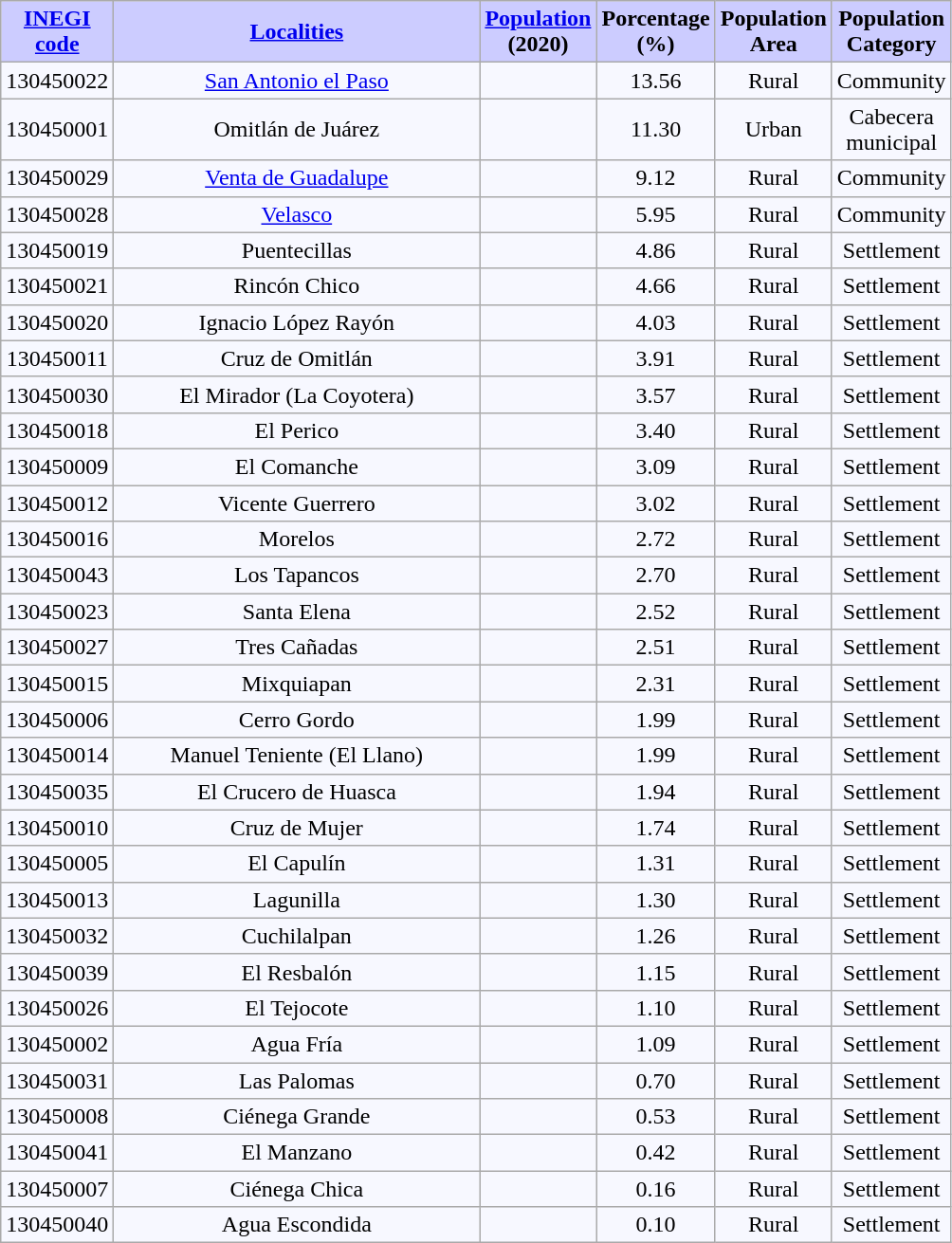<table class="wikitable sortable" align="center" style="background:#f7f8ff; padding:5px; text-align:center;">
<tr>
<th style="background-color:#ccf; vertical-align:center; width: 65px;"><a href='#'>INEGI code</a></th>
<th style="background-color:#ccf; vertical-align:center; width: 250px;"><a href='#'>Localities</a></th>
<th style="background-color:#ccf; vertical-align:center; width: 65px;"><a href='#'>Population</a><br>(2020)</th>
<th style="background-color:#ccf; vertical-align:center; width: 65px;">Porcentage (%)</th>
<th style="background-color:#ccf; vertical-align:center; width: 65px;">Population Area </th>
<th style="background-color:#ccf; vertical-align:center; width: 65px;">Population Category </th>
</tr>
<tr>
<td>130450022</td>
<td><a href='#'>San Antonio el Paso</a></td>
<td></td>
<td>13.56</td>
<td>Rural</td>
<td>Community</td>
</tr>
<tr>
<td>130450001</td>
<td>Omitlán de Juárez</td>
<td></td>
<td>11.30</td>
<td>Urban</td>
<td>Cabecera municipal</td>
</tr>
<tr>
<td>130450029</td>
<td><a href='#'>Venta de Guadalupe</a></td>
<td></td>
<td>9.12</td>
<td>Rural</td>
<td>Community</td>
</tr>
<tr>
<td>130450028</td>
<td><a href='#'>Velasco</a></td>
<td></td>
<td>5.95</td>
<td>Rural</td>
<td>Community</td>
</tr>
<tr>
<td>130450019</td>
<td>Puentecillas</td>
<td></td>
<td>4.86</td>
<td>Rural</td>
<td>Settlement</td>
</tr>
<tr>
<td>130450021</td>
<td>Rincón Chico</td>
<td></td>
<td>4.66</td>
<td>Rural</td>
<td>Settlement</td>
</tr>
<tr>
<td>130450020</td>
<td>Ignacio López Rayón</td>
<td></td>
<td>4.03</td>
<td>Rural</td>
<td>Settlement</td>
</tr>
<tr>
<td>130450011</td>
<td>Cruz de Omitlán</td>
<td></td>
<td>3.91</td>
<td>Rural</td>
<td>Settlement</td>
</tr>
<tr>
<td>130450030</td>
<td>El Mirador (La Coyotera)</td>
<td></td>
<td>3.57</td>
<td>Rural</td>
<td>Settlement</td>
</tr>
<tr>
<td>130450018</td>
<td>El Perico</td>
<td></td>
<td>3.40</td>
<td>Rural</td>
<td>Settlement</td>
</tr>
<tr>
<td>130450009</td>
<td>El Comanche</td>
<td></td>
<td>3.09</td>
<td>Rural</td>
<td>Settlement</td>
</tr>
<tr>
<td>130450012</td>
<td>Vicente Guerrero</td>
<td></td>
<td>3.02</td>
<td>Rural</td>
<td>Settlement</td>
</tr>
<tr>
<td>130450016</td>
<td>Morelos</td>
<td></td>
<td>2.72</td>
<td>Rural</td>
<td>Settlement</td>
</tr>
<tr>
<td>130450043</td>
<td>Los Tapancos</td>
<td></td>
<td>2.70</td>
<td>Rural</td>
<td>Settlement</td>
</tr>
<tr>
<td>130450023</td>
<td>Santa Elena</td>
<td></td>
<td>2.52</td>
<td>Rural</td>
<td>Settlement</td>
</tr>
<tr>
<td>130450027</td>
<td>Tres Cañadas</td>
<td></td>
<td>2.51</td>
<td>Rural</td>
<td>Settlement</td>
</tr>
<tr>
<td>130450015</td>
<td>Mixquiapan</td>
<td></td>
<td>2.31</td>
<td>Rural</td>
<td>Settlement</td>
</tr>
<tr>
<td>130450006</td>
<td>Cerro Gordo</td>
<td></td>
<td>1.99</td>
<td>Rural</td>
<td>Settlement</td>
</tr>
<tr>
<td>130450014</td>
<td>Manuel Teniente (El Llano)</td>
<td></td>
<td>1.99</td>
<td>Rural</td>
<td>Settlement</td>
</tr>
<tr>
<td>130450035</td>
<td>El Crucero de Huasca</td>
<td></td>
<td>1.94</td>
<td>Rural</td>
<td>Settlement</td>
</tr>
<tr>
<td>130450010</td>
<td>Cruz de Mujer</td>
<td></td>
<td>1.74</td>
<td>Rural</td>
<td>Settlement</td>
</tr>
<tr>
<td>130450005</td>
<td>El Capulín</td>
<td></td>
<td>1.31</td>
<td>Rural</td>
<td>Settlement</td>
</tr>
<tr>
<td>130450013</td>
<td>Lagunilla</td>
<td></td>
<td>1.30</td>
<td>Rural</td>
<td>Settlement</td>
</tr>
<tr>
<td>130450032</td>
<td>Cuchilalpan</td>
<td></td>
<td>1.26</td>
<td>Rural</td>
<td>Settlement</td>
</tr>
<tr>
<td>130450039</td>
<td>El Resbalón</td>
<td></td>
<td>1.15</td>
<td>Rural</td>
<td>Settlement</td>
</tr>
<tr>
<td>130450026</td>
<td>El Tejocote</td>
<td></td>
<td>1.10</td>
<td>Rural</td>
<td>Settlement</td>
</tr>
<tr>
<td>130450002</td>
<td>Agua Fría</td>
<td></td>
<td>1.09</td>
<td>Rural</td>
<td>Settlement</td>
</tr>
<tr>
<td>130450031</td>
<td>Las Palomas</td>
<td></td>
<td>0.70</td>
<td>Rural</td>
<td>Settlement</td>
</tr>
<tr>
<td>130450008</td>
<td>Ciénega Grande</td>
<td></td>
<td>0.53</td>
<td>Rural</td>
<td>Settlement</td>
</tr>
<tr>
<td>130450041</td>
<td>El Manzano</td>
<td></td>
<td>0.42</td>
<td>Rural</td>
<td>Settlement</td>
</tr>
<tr>
<td>130450007</td>
<td>Ciénega Chica</td>
<td></td>
<td>0.16</td>
<td>Rural</td>
<td>Settlement</td>
</tr>
<tr>
<td>130450040</td>
<td>Agua Escondida</td>
<td></td>
<td>0.10</td>
<td>Rural</td>
<td>Settlement</td>
</tr>
</table>
